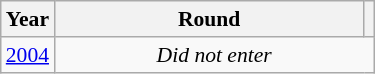<table class="wikitable" style="text-align: center; font-size:90%">
<tr>
<th>Year</th>
<th style="width:200px">Round</th>
<th></th>
</tr>
<tr>
<td><a href='#'>2004</a></td>
<td colspan="2"><em>Did not enter</em></td>
</tr>
</table>
